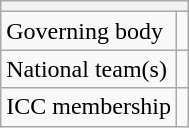<table class="wikitable floatright">
<tr>
<th colspan="2"></th>
</tr>
<tr>
<td>Governing body</td>
<td></td>
</tr>
<tr>
<td>National team(s)</td>
<td></td>
</tr>
<tr>
<td>ICC membership</td>
<td></td>
</tr>
</table>
